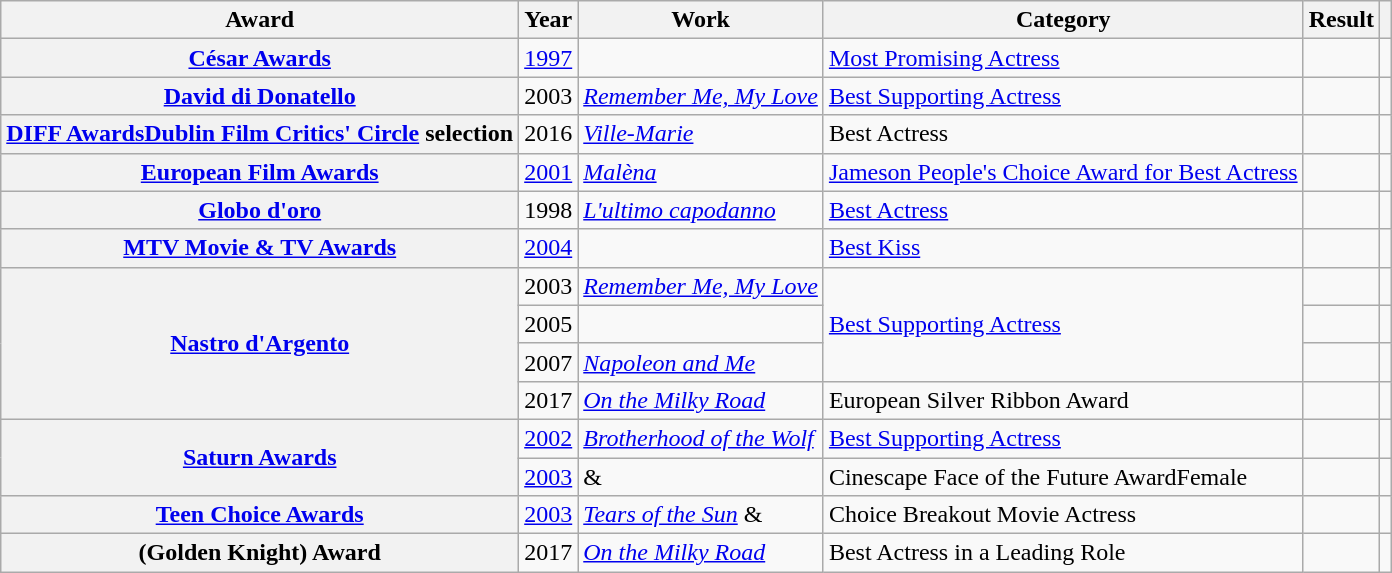<table class="wikitable sortable plainrowheaders" style="margin-right: 0;">
<tr>
<th scope="col">Award</th>
<th scope="col">Year</th>
<th scope="col">Work</th>
<th scope="col">Category</th>
<th scope="col">Result</th>
<th scope="col" class="unsortable"></th>
</tr>
<tr>
<th scope="row"><a href='#'>César Awards</a></th>
<td><a href='#'>1997</a></td>
<td><em></em></td>
<td><a href='#'>Most Promising Actress</a></td>
<td></td>
<td style="text-align:center;"></td>
</tr>
<tr>
<th scope="row"><a href='#'>David di Donatello</a></th>
<td>2003</td>
<td><em><a href='#'>Remember Me, My Love</a></em></td>
<td><a href='#'>Best Supporting Actress</a></td>
<td></td>
<td style="text-align:center;"></td>
</tr>
<tr>
<th scope="row"><a href='#'>DIFF AwardsDublin Film Critics' Circle</a> selection</th>
<td>2016</td>
<td><em><a href='#'>Ville-Marie</a></em></td>
<td>Best Actress</td>
<td></td>
<td style="text-align:center;"></td>
</tr>
<tr>
<th scope="row"><a href='#'>European Film Awards</a></th>
<td><a href='#'>2001</a></td>
<td><em><a href='#'>Malèna</a></em></td>
<td><a href='#'>Jameson People's Choice Award for Best Actress</a></td>
<td></td>
<td style="text-align:center;"></td>
</tr>
<tr>
<th scope="row"><a href='#'>Globo d'oro</a></th>
<td>1998</td>
<td><em><a href='#'>L'ultimo capodanno</a></em></td>
<td><a href='#'>Best Actress</a></td>
<td></td>
<td style="text-align:center;"></td>
</tr>
<tr>
<th scope="row"><a href='#'>MTV Movie & TV Awards</a></th>
<td><a href='#'>2004</a></td>
<td><em></em></td>
<td><a href='#'>Best Kiss</a> </td>
<td></td>
<td style="text-align:center;"></td>
</tr>
<tr>
<th scope="row" rowspan="4"><a href='#'>Nastro d'Argento</a></th>
<td>2003</td>
<td><em><a href='#'>Remember Me, My Love</a></em></td>
<td rowspan="3"><a href='#'>Best Supporting Actress</a></td>
<td></td>
<td style="text-align:center;"></td>
</tr>
<tr>
<td>2005</td>
<td><em></em></td>
<td></td>
<td style="text-align:center;"></td>
</tr>
<tr>
<td>2007</td>
<td><em><a href='#'>Napoleon and Me</a></em></td>
<td></td>
<td style="text-align:center;"></td>
</tr>
<tr>
<td>2017</td>
<td><em><a href='#'>On the Milky Road</a></em></td>
<td>European Silver Ribbon Award</td>
<td></td>
<td style="text-align:center;"></td>
</tr>
<tr>
<th scope="row" rowspan="2"><a href='#'>Saturn Awards</a></th>
<td><a href='#'>2002</a></td>
<td><em><a href='#'>Brotherhood of the Wolf</a></em></td>
<td><a href='#'>Best Supporting Actress</a></td>
<td></td>
<td style="text-align:center;"></td>
</tr>
<tr>
<td><a href='#'>2003</a></td>
<td><em></em> & <em></em></td>
<td>Cinescape Face of the Future AwardFemale</td>
<td></td>
<td style="text-align:center;"></td>
</tr>
<tr>
<th scope="row"><a href='#'>Teen Choice Awards</a></th>
<td><a href='#'>2003</a></td>
<td><em><a href='#'>Tears of the Sun</a></em> & <em></em></td>
<td>Choice Breakout Movie Actress</td>
<td></td>
<td style="text-align:center;"></td>
</tr>
<tr>
<th scope="row"> (Golden Knight) Award</th>
<td>2017</td>
<td><em><a href='#'>On the Milky Road</a></em></td>
<td>Best Actress in a Leading Role</td>
<td></td>
<td style="text-align:center;"></td>
</tr>
</table>
